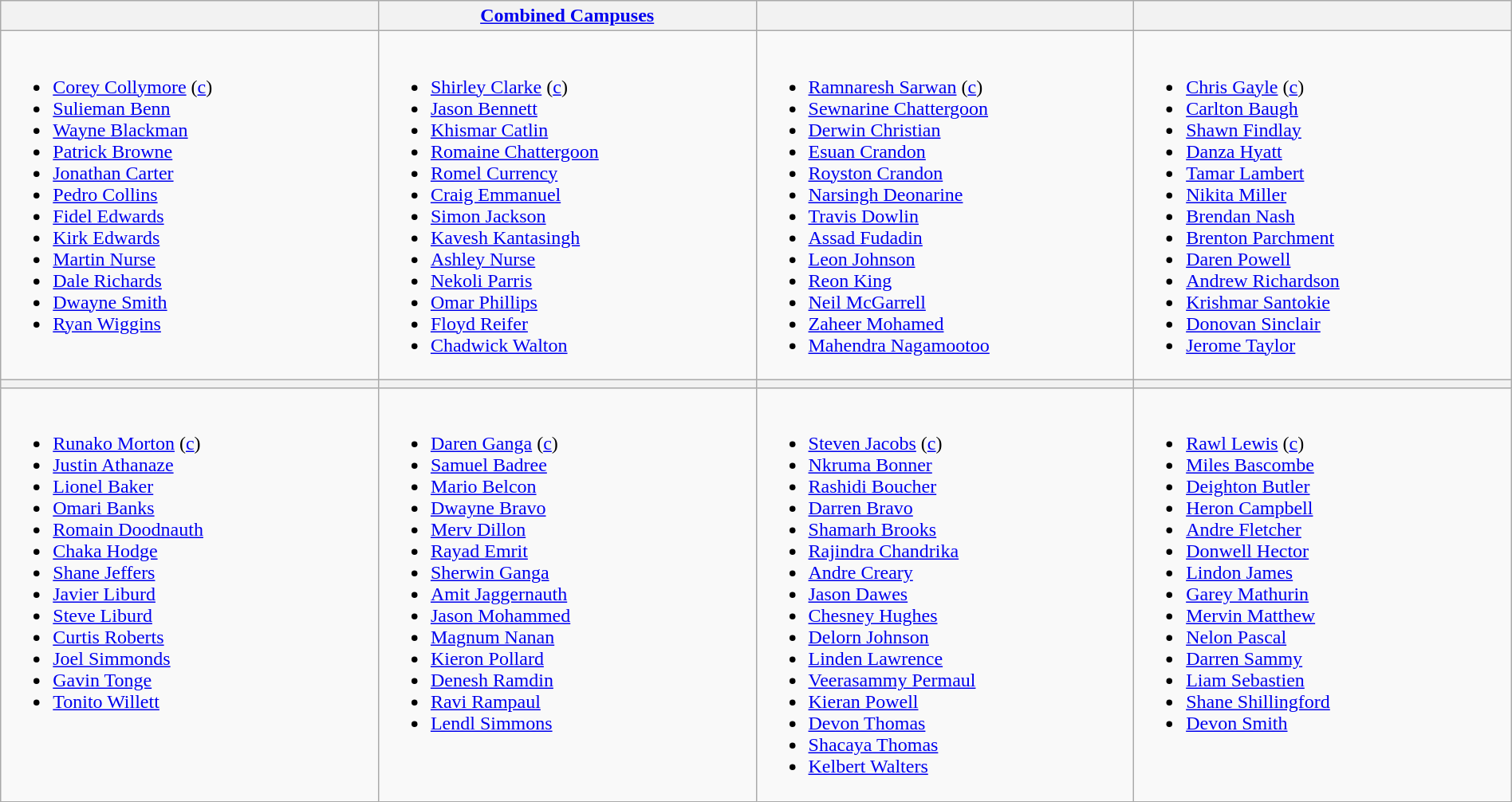<table class="wikitable" width="100%">
<tr>
<th width=25%></th>
<th width=25%> <a href='#'>Combined Campuses</a></th>
<th width=25%></th>
<th width=25%></th>
</tr>
<tr>
<td valign=top><br><ul><li><a href='#'>Corey Collymore</a> (<a href='#'>c</a>)</li><li><a href='#'>Sulieman Benn</a></li><li><a href='#'>Wayne Blackman</a></li><li><a href='#'>Patrick Browne</a></li><li><a href='#'>Jonathan Carter</a></li><li><a href='#'>Pedro Collins</a></li><li><a href='#'>Fidel Edwards</a></li><li><a href='#'>Kirk Edwards</a></li><li><a href='#'>Martin Nurse</a></li><li><a href='#'>Dale Richards</a></li><li><a href='#'>Dwayne Smith</a></li><li><a href='#'>Ryan Wiggins</a></li></ul></td>
<td valign=top><br><ul><li><a href='#'>Shirley Clarke</a> (<a href='#'>c</a>)</li><li><a href='#'>Jason Bennett</a></li><li><a href='#'>Khismar Catlin</a></li><li><a href='#'>Romaine Chattergoon</a></li><li><a href='#'>Romel Currency</a></li><li><a href='#'>Craig Emmanuel</a></li><li><a href='#'>Simon Jackson</a></li><li><a href='#'>Kavesh Kantasingh</a></li><li><a href='#'>Ashley Nurse</a></li><li><a href='#'>Nekoli Parris</a></li><li><a href='#'>Omar Phillips</a></li><li><a href='#'>Floyd Reifer</a></li><li><a href='#'>Chadwick Walton</a></li></ul></td>
<td valign=top><br><ul><li><a href='#'>Ramnaresh Sarwan</a> (<a href='#'>c</a>)</li><li><a href='#'>Sewnarine Chattergoon</a></li><li><a href='#'>Derwin Christian</a></li><li><a href='#'>Esuan Crandon</a></li><li><a href='#'>Royston Crandon</a></li><li><a href='#'>Narsingh Deonarine</a></li><li><a href='#'>Travis Dowlin</a></li><li><a href='#'>Assad Fudadin</a></li><li><a href='#'>Leon Johnson</a></li><li><a href='#'>Reon King</a></li><li><a href='#'>Neil McGarrell</a></li><li><a href='#'>Zaheer Mohamed</a></li><li><a href='#'>Mahendra Nagamootoo</a></li></ul></td>
<td valign=top><br><ul><li><a href='#'>Chris Gayle</a> (<a href='#'>c</a>)</li><li><a href='#'>Carlton Baugh</a></li><li><a href='#'>Shawn Findlay</a></li><li><a href='#'>Danza Hyatt</a></li><li><a href='#'>Tamar Lambert</a></li><li><a href='#'>Nikita Miller</a></li><li><a href='#'>Brendan Nash</a></li><li><a href='#'>Brenton Parchment</a></li><li><a href='#'>Daren Powell</a></li><li><a href='#'>Andrew Richardson</a></li><li><a href='#'>Krishmar Santokie</a></li><li><a href='#'>Donovan Sinclair</a></li><li><a href='#'>Jerome Taylor</a></li></ul></td>
</tr>
<tr>
<th width=25%></th>
<th width=25%></th>
<th width=25%></th>
<th width=25%></th>
</tr>
<tr>
<td valign=top><br><ul><li><a href='#'>Runako Morton</a> (<a href='#'>c</a>)</li><li><a href='#'>Justin Athanaze</a></li><li><a href='#'>Lionel Baker</a></li><li><a href='#'>Omari Banks</a></li><li><a href='#'>Romain Doodnauth</a></li><li><a href='#'>Chaka Hodge</a></li><li><a href='#'>Shane Jeffers</a></li><li><a href='#'>Javier Liburd</a></li><li><a href='#'>Steve Liburd</a></li><li><a href='#'>Curtis Roberts</a></li><li><a href='#'>Joel Simmonds</a></li><li><a href='#'>Gavin Tonge</a></li><li><a href='#'>Tonito Willett</a></li></ul></td>
<td valign=top><br><ul><li><a href='#'>Daren Ganga</a> (<a href='#'>c</a>)</li><li><a href='#'>Samuel Badree</a></li><li><a href='#'>Mario Belcon</a></li><li><a href='#'>Dwayne Bravo</a></li><li><a href='#'>Merv Dillon</a></li><li><a href='#'>Rayad Emrit</a></li><li><a href='#'>Sherwin Ganga</a></li><li><a href='#'>Amit Jaggernauth</a></li><li><a href='#'>Jason Mohammed</a></li><li><a href='#'>Magnum Nanan</a></li><li><a href='#'>Kieron Pollard</a></li><li><a href='#'>Denesh Ramdin</a></li><li><a href='#'>Ravi Rampaul</a></li><li><a href='#'>Lendl Simmons</a></li></ul></td>
<td valign=top><br><ul><li><a href='#'>Steven Jacobs</a> (<a href='#'>c</a>)</li><li><a href='#'>Nkruma Bonner</a></li><li><a href='#'>Rashidi Boucher</a></li><li><a href='#'>Darren Bravo</a></li><li><a href='#'>Shamarh Brooks</a></li><li><a href='#'>Rajindra Chandrika</a></li><li><a href='#'>Andre Creary</a></li><li><a href='#'>Jason Dawes</a></li><li><a href='#'>Chesney Hughes</a></li><li><a href='#'>Delorn Johnson</a></li><li><a href='#'>Linden Lawrence</a></li><li><a href='#'>Veerasammy Permaul</a></li><li><a href='#'>Kieran Powell</a></li><li><a href='#'>Devon Thomas</a></li><li><a href='#'>Shacaya Thomas</a></li><li><a href='#'>Kelbert Walters</a></li></ul></td>
<td valign=top><br><ul><li><a href='#'>Rawl Lewis</a> (<a href='#'>c</a>)</li><li><a href='#'>Miles Bascombe</a></li><li><a href='#'>Deighton Butler</a></li><li><a href='#'>Heron Campbell</a></li><li><a href='#'>Andre Fletcher</a></li><li><a href='#'>Donwell Hector</a></li><li><a href='#'>Lindon James</a></li><li><a href='#'>Garey Mathurin</a></li><li><a href='#'>Mervin Matthew</a></li><li><a href='#'>Nelon Pascal</a></li><li><a href='#'>Darren Sammy</a></li><li><a href='#'>Liam Sebastien</a></li><li><a href='#'>Shane Shillingford</a></li><li><a href='#'>Devon Smith</a></li></ul></td>
</tr>
</table>
